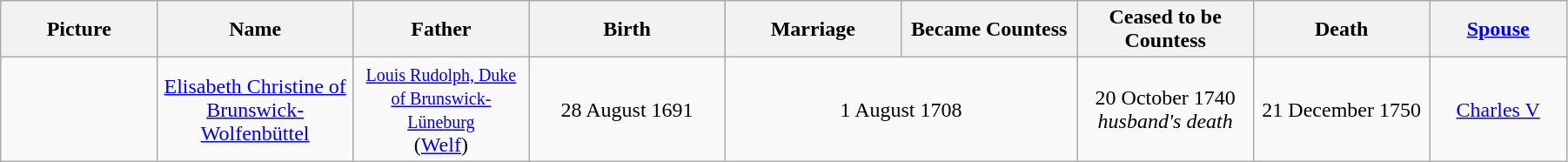<table style="width:95%;" class="wikitable">
<tr>
<th style="width:8%;">Picture</th>
<th style="width:10%;">Name</th>
<th style="width:9%;">Father</th>
<th style="width:10%;">Birth</th>
<th style="width:9%;">Marriage</th>
<th style="width:9%;">Became Countess</th>
<th style="width:9%;">Ceased to be Countess</th>
<th style="width:9%;">Death</th>
<th style="width:7%;"><a href='#'>Spouse</a></th>
</tr>
<tr>
<td style="text-align:center;"></td>
<td style="text-align:center;"><a href='#'>Elisabeth Christine of Brunswick-Wolfenbüttel</a></td>
<td style="text-align:center;"><small><a href='#'>Louis Rudolph, Duke of Brunswick-Lüneburg</a></small><br>(<a href='#'>Welf</a>)</td>
<td style="text-align:center;">28 August 1691</td>
<td style="text-align:center;" colspan="2">1 August 1708</td>
<td style="text-align:center;">20 October 1740<br><em>husband's death</em></td>
<td style="text-align:center;">21 December 1750</td>
<td style="text-align:center;"><a href='#'>Charles V</a></td>
</tr>
</table>
